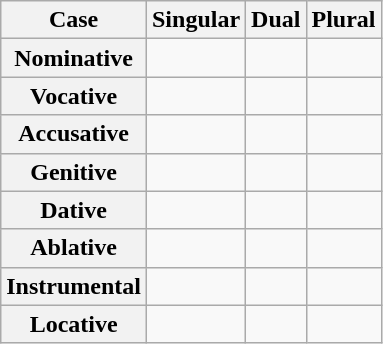<table class="wikitable">
<tr>
<th>Case</th>
<th>Singular</th>
<th>Dual</th>
<th>Plural</th>
</tr>
<tr>
<th>Nominative</th>
<td></td>
<td></td>
<td></td>
</tr>
<tr>
<th>Vocative</th>
<td></td>
<td></td>
<td></td>
</tr>
<tr>
<th>Accusative</th>
<td></td>
<td></td>
<td></td>
</tr>
<tr>
<th>Genitive</th>
<td></td>
<td></td>
<td></td>
</tr>
<tr>
<th>Dative</th>
<td></td>
<td></td>
<td></td>
</tr>
<tr>
<th>Ablative</th>
<td></td>
<td></td>
<td></td>
</tr>
<tr>
<th>Instrumental</th>
<td></td>
<td></td>
<td></td>
</tr>
<tr>
<th>Locative</th>
<td></td>
<td></td>
<td></td>
</tr>
</table>
